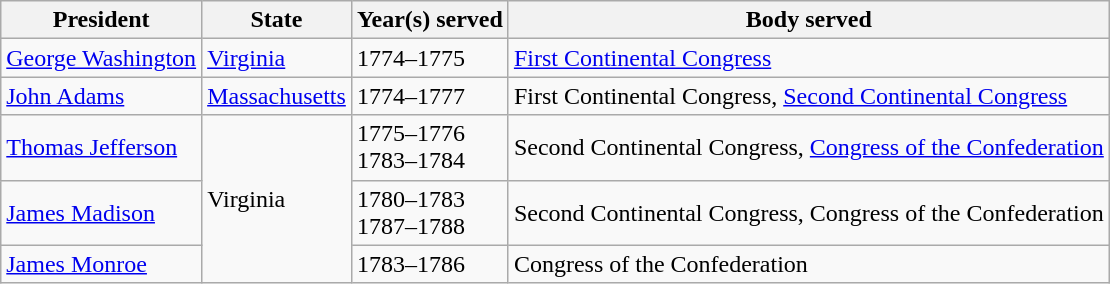<table class="wikitable sortable">
<tr>
<th>President</th>
<th>State</th>
<th>Year(s) served</th>
<th>Body served</th>
</tr>
<tr>
<td><a href='#'>George Washington</a></td>
<td><a href='#'>Virginia</a></td>
<td>1774–1775</td>
<td><a href='#'>First Continental Congress</a></td>
</tr>
<tr>
<td><a href='#'>John Adams</a></td>
<td><a href='#'>Massachusetts</a></td>
<td>1774–1777</td>
<td>First Continental Congress, <a href='#'>Second Continental Congress</a></td>
</tr>
<tr>
<td><a href='#'>Thomas Jefferson</a></td>
<td rowspan="3">Virginia</td>
<td>1775–1776<br>1783–1784</td>
<td>Second Continental Congress, <a href='#'>Congress of the Confederation</a></td>
</tr>
<tr>
<td><a href='#'>James Madison</a></td>
<td>1780–1783<br>1787–1788</td>
<td>Second Continental Congress, Congress of the Confederation</td>
</tr>
<tr>
<td><a href='#'>James Monroe</a></td>
<td>1783–1786</td>
<td>Congress of the Confederation</td>
</tr>
</table>
